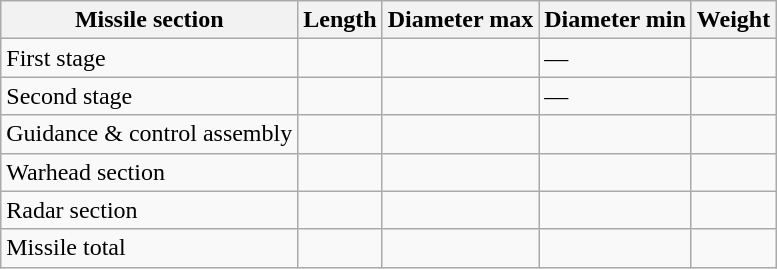<table class="wikitable">
<tr>
<th>Missile section</th>
<th>Length</th>
<th>Diameter max</th>
<th>Diameter min</th>
<th>Weight</th>
</tr>
<tr>
<td>First stage</td>
<td></td>
<td></td>
<td>—</td>
<td></td>
</tr>
<tr>
<td>Second stage</td>
<td></td>
<td></td>
<td>—</td>
<td></td>
</tr>
<tr>
<td>Guidance & control assembly</td>
<td></td>
<td></td>
<td></td>
<td></td>
</tr>
<tr>
<td>Warhead section</td>
<td></td>
<td></td>
<td></td>
<td></td>
</tr>
<tr>
<td>Radar section</td>
<td></td>
<td></td>
<td></td>
<td></td>
</tr>
<tr>
<td>Missile total</td>
<td></td>
<td></td>
<td></td>
<td></td>
</tr>
</table>
